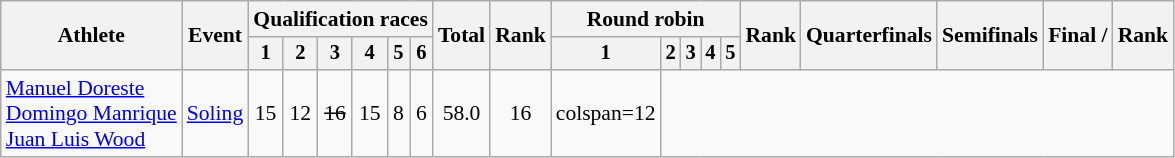<table class="wikitable" style="font-size:90%">
<tr>
<th rowspan="2">Athlete</th>
<th rowspan="2">Event</th>
<th colspan="6">Qualification races</th>
<th rowspan="2">Total</th>
<th rowspan="2">Rank</th>
<th colspan="5">Round robin</th>
<th rowspan="2">Rank</th>
<th rowspan="2">Quarterfinals</th>
<th rowspan="2">Semifinals</th>
<th rowspan="2">Final / </th>
<th rowspan="2">Rank</th>
</tr>
<tr style="vertical-align:bottom; font-size:95%">
<th>1</th>
<th>2</th>
<th>3</th>
<th>4</th>
<th>5</th>
<th>6</th>
<th>1</th>
<th>2</th>
<th>3</th>
<th>4</th>
<th>5</th>
</tr>
<tr align=center>
<td align=left><a href='#'>Manuel Doreste</a><br><a href='#'>Domingo Manrique</a><br><a href='#'>Juan Luis Wood</a></td>
<td align=left><a href='#'>Soling</a></td>
<td>15</td>
<td>12</td>
<td><s>16</s></td>
<td>15</td>
<td>8</td>
<td>6</td>
<td>58.0</td>
<td>16</td>
<td>colspan=12 </td>
</tr>
</table>
